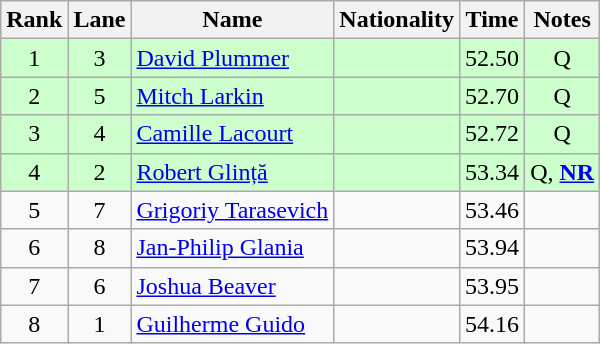<table class="wikitable sortable" style="text-align:center">
<tr>
<th>Rank</th>
<th>Lane</th>
<th>Name</th>
<th>Nationality</th>
<th>Time</th>
<th>Notes</th>
</tr>
<tr bgcolor=ccffcc>
<td>1</td>
<td>3</td>
<td align=left><a href='#'>David Plummer</a></td>
<td align=left></td>
<td>52.50</td>
<td>Q</td>
</tr>
<tr bgcolor=ccffcc>
<td>2</td>
<td>5</td>
<td align=left><a href='#'>Mitch Larkin</a></td>
<td align=left></td>
<td>52.70</td>
<td>Q</td>
</tr>
<tr bgcolor=ccffcc>
<td>3</td>
<td>4</td>
<td align=left><a href='#'>Camille Lacourt</a></td>
<td align=left></td>
<td>52.72</td>
<td>Q</td>
</tr>
<tr bgcolor=ccffcc>
<td>4</td>
<td>2</td>
<td align=left><a href='#'>Robert Glință</a></td>
<td align=left></td>
<td>53.34</td>
<td>Q, <strong><a href='#'>NR</a></strong></td>
</tr>
<tr>
<td>5</td>
<td>7</td>
<td align=left><a href='#'>Grigoriy Tarasevich</a></td>
<td align=left></td>
<td>53.46</td>
<td></td>
</tr>
<tr>
<td>6</td>
<td>8</td>
<td align=left><a href='#'>Jan-Philip Glania</a></td>
<td align=left></td>
<td>53.94</td>
<td></td>
</tr>
<tr>
<td>7</td>
<td>6</td>
<td align=left><a href='#'>Joshua Beaver</a></td>
<td align=left></td>
<td>53.95</td>
<td></td>
</tr>
<tr>
<td>8</td>
<td>1</td>
<td align=left><a href='#'>Guilherme Guido</a></td>
<td align=left></td>
<td>54.16</td>
<td></td>
</tr>
</table>
